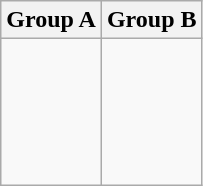<table class=wikitable>
<tr>
<th width=50%>Group A</th>
<th width=50%>Group B</th>
</tr>
<tr>
<td><br> <br>
 <br>
 <br>
 <br></td>
<td><br> <br>
 <br>
 <br>
 <br></td>
</tr>
</table>
